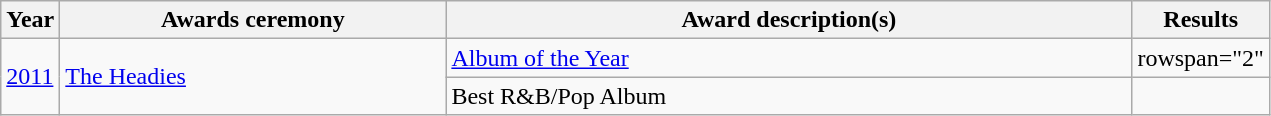<table class="wikitable">
<tr>
<th>Year</th>
<th width="250">Awards ceremony</th>
<th width="450">Award description(s)</th>
<th width="75">Results</th>
</tr>
<tr>
<td rowspan="2"><a href='#'>2011</a></td>
<td rowspan="2"><a href='#'>The Headies</a></td>
<td><a href='#'>Album of the Year</a></td>
<td>rowspan="2" </td>
</tr>
<tr>
<td>Best R&B/Pop Album</td>
</tr>
</table>
